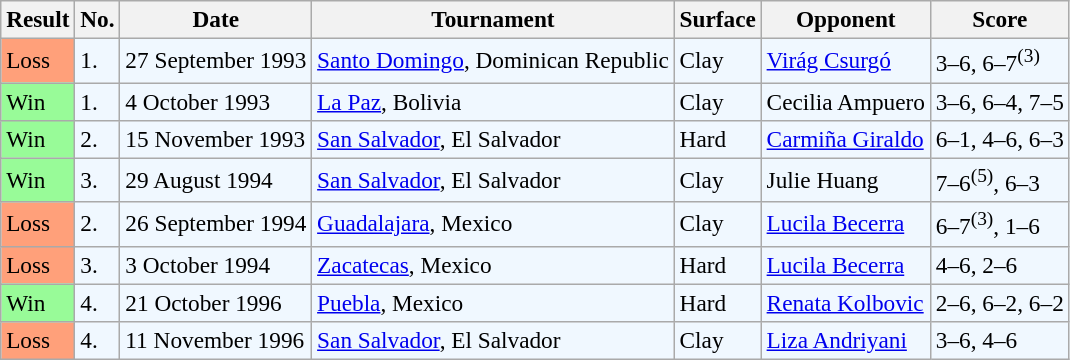<table class="sortable wikitable" style=font-size:97%>
<tr>
<th>Result</th>
<th>No.</th>
<th>Date</th>
<th>Tournament</th>
<th>Surface</th>
<th>Opponent</th>
<th>Score</th>
</tr>
<tr style="background:#f0f8ff;">
<td style="background:#ffa07a;">Loss</td>
<td>1.</td>
<td>27 September 1993</td>
<td><a href='#'>Santo Domingo</a>, Dominican Republic</td>
<td>Clay</td>
<td> <a href='#'>Virág Csurgó</a></td>
<td>3–6, 6–7<sup>(3)</sup></td>
</tr>
<tr bgcolor="#f0f8ff">
<td style="background:#98fb98;">Win</td>
<td>1.</td>
<td>4 October 1993</td>
<td><a href='#'>La Paz</a>, Bolivia</td>
<td>Clay</td>
<td> Cecilia Ampuero</td>
<td>3–6, 6–4, 7–5</td>
</tr>
<tr bgcolor="#f0f8ff">
<td style="background:#98fb98;">Win</td>
<td>2.</td>
<td>15 November 1993</td>
<td><a href='#'>San Salvador</a>, El Salvador</td>
<td>Hard</td>
<td> <a href='#'>Carmiña Giraldo</a></td>
<td>6–1, 4–6, 6–3</td>
</tr>
<tr bgcolor="#f0f8ff">
<td style="background:#98fb98;">Win</td>
<td>3.</td>
<td>29 August 1994</td>
<td><a href='#'>San Salvador</a>, El Salvador</td>
<td>Clay</td>
<td> Julie Huang</td>
<td>7–6<sup>(5)</sup>, 6–3</td>
</tr>
<tr bgcolor="#f0f8ff">
<td style="background:#ffa07a;">Loss</td>
<td>2.</td>
<td>26 September 1994</td>
<td><a href='#'>Guadalajara</a>, Mexico</td>
<td>Clay</td>
<td> <a href='#'>Lucila Becerra</a></td>
<td>6–7<sup>(3)</sup>, 1–6</td>
</tr>
<tr bgcolor="#f0f8ff">
<td style="background:#ffa07a;">Loss</td>
<td>3.</td>
<td>3 October 1994</td>
<td><a href='#'>Zacatecas</a>, Mexico</td>
<td>Hard</td>
<td> <a href='#'>Lucila Becerra</a></td>
<td>4–6, 2–6</td>
</tr>
<tr bgcolor="#f0f8ff">
<td style="background:#98fb98;">Win</td>
<td>4.</td>
<td>21 October 1996</td>
<td><a href='#'>Puebla</a>, Mexico</td>
<td>Hard</td>
<td> <a href='#'>Renata Kolbovic</a></td>
<td>2–6, 6–2, 6–2</td>
</tr>
<tr bgcolor="#f0f8ff">
<td style="background:#ffa07a;">Loss</td>
<td>4.</td>
<td>11 November 1996</td>
<td><a href='#'>San Salvador</a>, El Salvador</td>
<td>Clay</td>
<td> <a href='#'>Liza Andriyani</a></td>
<td>3–6, 4–6</td>
</tr>
</table>
